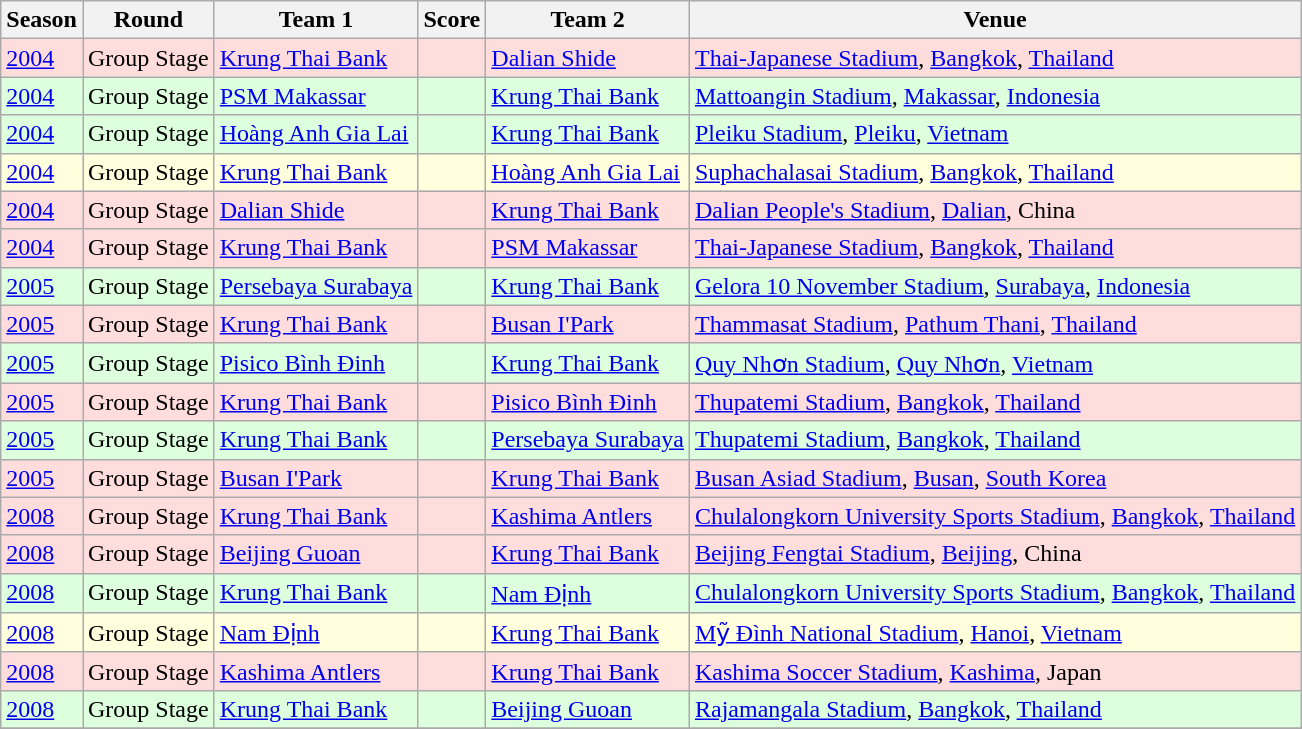<table class="wikitable">
<tr>
<th>Season</th>
<th>Round</th>
<th>Team 1</th>
<th>Score</th>
<th>Team 2</th>
<th>Venue</th>
</tr>
<tr style="background:#ffdddd">
<td><a href='#'>2004</a></td>
<td>Group Stage</td>
<td> <a href='#'>Krung Thai Bank</a></td>
<td></td>
<td> <a href='#'>Dalian Shide</a></td>
<td><a href='#'>Thai-Japanese Stadium</a>, <a href='#'>Bangkok</a>, <a href='#'>Thailand</a></td>
</tr>
<tr style="background:#ddffdd">
<td><a href='#'>2004</a></td>
<td>Group Stage</td>
<td> <a href='#'>PSM Makassar</a></td>
<td></td>
<td> <a href='#'>Krung Thai Bank</a></td>
<td><a href='#'>Mattoangin Stadium</a>, <a href='#'>Makassar</a>, <a href='#'>Indonesia</a></td>
</tr>
<tr style="background:#ddffdd">
<td><a href='#'>2004</a></td>
<td>Group Stage</td>
<td> <a href='#'>Hoàng Anh Gia Lai</a></td>
<td></td>
<td> <a href='#'>Krung Thai Bank</a></td>
<td><a href='#'>Pleiku Stadium</a>, <a href='#'>Pleiku</a>, <a href='#'>Vietnam</a></td>
</tr>
<tr style="background:#ffffdd">
<td><a href='#'>2004</a></td>
<td>Group Stage</td>
<td> <a href='#'>Krung Thai Bank</a></td>
<td></td>
<td> <a href='#'>Hoàng Anh Gia Lai</a></td>
<td><a href='#'>Suphachalasai Stadium</a>, <a href='#'>Bangkok</a>, <a href='#'>Thailand</a></td>
</tr>
<tr style="background:#ffdddd">
<td><a href='#'>2004</a></td>
<td>Group Stage</td>
<td> <a href='#'>Dalian Shide</a></td>
<td></td>
<td> <a href='#'>Krung Thai Bank</a></td>
<td><a href='#'>Dalian People's Stadium</a>, <a href='#'>Dalian</a>, China</td>
</tr>
<tr style="background:#ffdddd">
<td><a href='#'>2004</a></td>
<td>Group Stage</td>
<td> <a href='#'>Krung Thai Bank</a></td>
<td></td>
<td> <a href='#'>PSM Makassar</a></td>
<td><a href='#'>Thai-Japanese Stadium</a>, <a href='#'>Bangkok</a>, <a href='#'>Thailand</a></td>
</tr>
<tr style="background:#ddffdd">
<td><a href='#'>2005</a></td>
<td>Group Stage</td>
<td> <a href='#'>Persebaya Surabaya</a></td>
<td></td>
<td> <a href='#'>Krung Thai Bank</a></td>
<td><a href='#'>Gelora 10 November Stadium</a>, <a href='#'>Surabaya</a>, <a href='#'>Indonesia</a></td>
</tr>
<tr style="background:#ffdddd">
<td><a href='#'>2005</a></td>
<td>Group Stage</td>
<td> <a href='#'>Krung Thai Bank</a></td>
<td></td>
<td> <a href='#'>Busan I'Park</a></td>
<td><a href='#'>Thammasat Stadium</a>, <a href='#'>Pathum Thani</a>, <a href='#'>Thailand</a></td>
</tr>
<tr style="background:#ddffdd">
<td><a href='#'>2005</a></td>
<td>Group Stage</td>
<td> <a href='#'>Pisico Bình Đinh</a></td>
<td></td>
<td> <a href='#'>Krung Thai Bank</a></td>
<td><a href='#'>Quy Nhơn Stadium</a>, <a href='#'>Quy Nhơn</a>, <a href='#'>Vietnam</a></td>
</tr>
<tr style="background:#ffdddd">
<td><a href='#'>2005</a></td>
<td>Group Stage</td>
<td> <a href='#'>Krung Thai Bank</a></td>
<td></td>
<td> <a href='#'>Pisico Bình Đinh</a></td>
<td><a href='#'>Thupatemi Stadium</a>, <a href='#'>Bangkok</a>, <a href='#'>Thailand</a></td>
</tr>
<tr style="background:#ddffdd">
<td><a href='#'>2005</a></td>
<td>Group Stage</td>
<td> <a href='#'>Krung Thai Bank</a></td>
<td></td>
<td> <a href='#'>Persebaya Surabaya</a></td>
<td><a href='#'>Thupatemi Stadium</a>, <a href='#'>Bangkok</a>, <a href='#'>Thailand</a></td>
</tr>
<tr style="background:#ffdddd">
<td><a href='#'>2005</a></td>
<td>Group Stage</td>
<td> <a href='#'>Busan I'Park</a></td>
<td></td>
<td> <a href='#'>Krung Thai Bank</a></td>
<td><a href='#'>Busan Asiad Stadium</a>, <a href='#'>Busan</a>, <a href='#'>South Korea</a></td>
</tr>
<tr style="background:#ffdddd">
<td><a href='#'>2008</a></td>
<td>Group Stage</td>
<td> <a href='#'>Krung Thai Bank</a></td>
<td></td>
<td> <a href='#'>Kashima Antlers</a></td>
<td><a href='#'>Chulalongkorn University Sports Stadium</a>, <a href='#'>Bangkok</a>, <a href='#'>Thailand</a></td>
</tr>
<tr style="background:#ffdddd">
<td><a href='#'>2008</a></td>
<td>Group Stage</td>
<td> <a href='#'>Beijing Guoan</a></td>
<td></td>
<td> <a href='#'>Krung Thai Bank</a></td>
<td><a href='#'>Beijing Fengtai Stadium</a>, <a href='#'>Beijing</a>, China</td>
</tr>
<tr style="background:#ddffdd">
<td><a href='#'>2008</a></td>
<td>Group Stage</td>
<td> <a href='#'>Krung Thai Bank</a></td>
<td></td>
<td> <a href='#'>Nam Định</a></td>
<td><a href='#'>Chulalongkorn University Sports Stadium</a>, <a href='#'>Bangkok</a>, <a href='#'>Thailand</a></td>
</tr>
<tr style="background:#ffffdd">
<td><a href='#'>2008</a></td>
<td>Group Stage</td>
<td> <a href='#'>Nam Định</a></td>
<td></td>
<td> <a href='#'>Krung Thai Bank</a></td>
<td><a href='#'>Mỹ Đình National Stadium</a>, <a href='#'>Hanoi</a>, <a href='#'>Vietnam</a></td>
</tr>
<tr style="background:#ffdddd">
<td><a href='#'>2008</a></td>
<td>Group Stage</td>
<td> <a href='#'>Kashima Antlers</a></td>
<td></td>
<td> <a href='#'>Krung Thai Bank</a></td>
<td><a href='#'>Kashima Soccer Stadium</a>, <a href='#'>Kashima</a>, Japan</td>
</tr>
<tr style="background:#ddffdd">
<td><a href='#'>2008</a></td>
<td>Group Stage</td>
<td> <a href='#'>Krung Thai Bank</a></td>
<td></td>
<td> <a href='#'>Beijing Guoan</a></td>
<td><a href='#'>Rajamangala Stadium</a>, <a href='#'>Bangkok</a>, <a href='#'>Thailand</a></td>
</tr>
<tr>
</tr>
</table>
